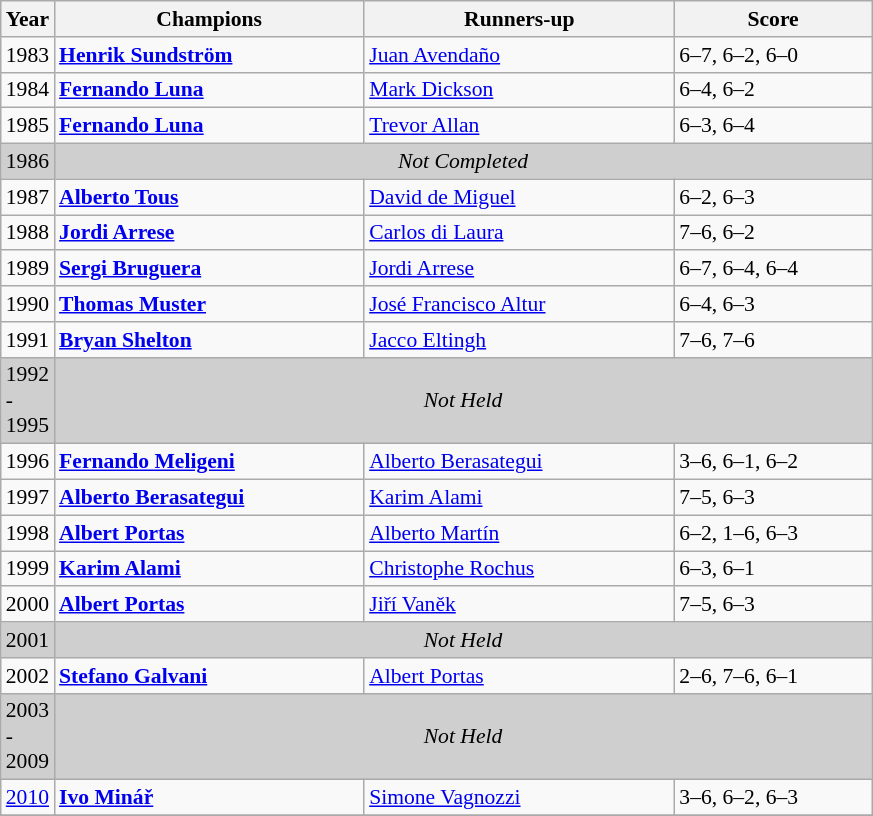<table class="wikitable" style="font-size:90%">
<tr>
<th>Year</th>
<th width="200">Champions</th>
<th width="200">Runners-up</th>
<th width="125">Score</th>
</tr>
<tr>
<td>1983</td>
<td> <strong><a href='#'>Henrik Sundström</a></strong></td>
<td> <a href='#'>Juan Avendaño</a></td>
<td>6–7, 6–2, 6–0</td>
</tr>
<tr>
<td>1984</td>
<td> <strong><a href='#'>Fernando Luna</a></strong></td>
<td> <a href='#'>Mark Dickson</a></td>
<td>6–4, 6–2</td>
</tr>
<tr>
<td>1985</td>
<td> <strong><a href='#'>Fernando Luna</a></strong></td>
<td> <a href='#'>Trevor Allan</a></td>
<td>6–3, 6–4</td>
</tr>
<tr>
<td style="background:#cfcfcf">1986</td>
<td colspan=3 align=center style="background:#cfcfcf"><em>Not Completed</em></td>
</tr>
<tr>
<td>1987</td>
<td> <strong><a href='#'>Alberto Tous</a></strong></td>
<td> <a href='#'>David de Miguel</a></td>
<td>6–2, 6–3</td>
</tr>
<tr>
<td>1988</td>
<td> <strong><a href='#'>Jordi Arrese</a></strong></td>
<td> <a href='#'>Carlos di Laura</a></td>
<td>7–6, 6–2</td>
</tr>
<tr>
<td>1989</td>
<td> <strong><a href='#'>Sergi Bruguera</a></strong></td>
<td> <a href='#'>Jordi Arrese</a></td>
<td>6–7, 6–4, 6–4</td>
</tr>
<tr>
<td>1990</td>
<td> <strong><a href='#'>Thomas Muster</a></strong></td>
<td> <a href='#'>José Francisco Altur</a></td>
<td>6–4, 6–3</td>
</tr>
<tr>
<td>1991</td>
<td> <strong><a href='#'>Bryan Shelton</a></strong></td>
<td> <a href='#'>Jacco Eltingh</a></td>
<td>7–6, 7–6</td>
</tr>
<tr>
<td style="background:#cfcfcf">1992<br>-<br>1995</td>
<td colspan=3 align=center style="background:#cfcfcf"><em>Not Held</em></td>
</tr>
<tr>
<td>1996</td>
<td> <strong><a href='#'>Fernando Meligeni</a></strong></td>
<td> <a href='#'>Alberto Berasategui</a></td>
<td>3–6, 6–1, 6–2</td>
</tr>
<tr>
<td>1997</td>
<td> <strong><a href='#'>Alberto Berasategui</a></strong></td>
<td> <a href='#'>Karim Alami</a></td>
<td>7–5, 6–3</td>
</tr>
<tr>
<td>1998</td>
<td> <strong><a href='#'>Albert Portas</a></strong></td>
<td> <a href='#'>Alberto Martín</a></td>
<td>6–2, 1–6, 6–3</td>
</tr>
<tr>
<td>1999</td>
<td> <strong><a href='#'>Karim Alami</a></strong></td>
<td> <a href='#'>Christophe Rochus</a></td>
<td>6–3, 6–1</td>
</tr>
<tr>
<td>2000</td>
<td> <strong><a href='#'>Albert Portas</a></strong></td>
<td> <a href='#'>Jiří Vaněk</a></td>
<td>7–5, 6–3</td>
</tr>
<tr>
<td style="background:#cfcfcf">2001</td>
<td colspan=3 align=center style="background:#cfcfcf"><em>Not Held</em></td>
</tr>
<tr>
<td>2002</td>
<td> <strong><a href='#'>Stefano Galvani</a></strong></td>
<td> <a href='#'>Albert Portas</a></td>
<td>2–6, 7–6, 6–1</td>
</tr>
<tr>
<td style="background:#cfcfcf">2003<br>-<br>2009</td>
<td colspan=3 align=center style="background:#cfcfcf"><em>Not Held</em></td>
</tr>
<tr>
<td><a href='#'>2010</a></td>
<td> <strong><a href='#'>Ivo Minář</a></strong></td>
<td> <a href='#'>Simone Vagnozzi</a></td>
<td>3–6, 6–2, 6–3</td>
</tr>
<tr>
</tr>
</table>
